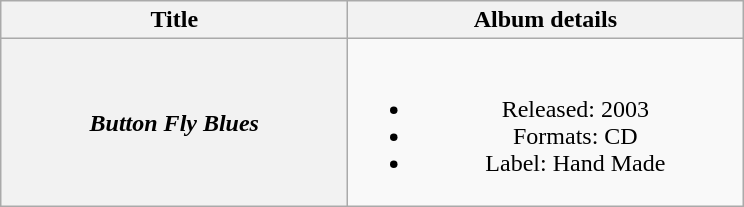<table class="wikitable plainrowheaders" style="text-align:center;">
<tr>
<th scope="col" style="width:14em;">Title</th>
<th scope="col" style="width:16em;">Album details</th>
</tr>
<tr>
<th scope="row"><em>Button Fly Blues</em></th>
<td><br><ul><li>Released: 2003</li><li>Formats: CD</li><li>Label: Hand Made</li></ul></td>
</tr>
</table>
